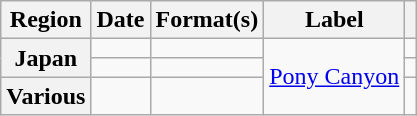<table class="wikitable plainrowheaders">
<tr>
<th scope="col">Region</th>
<th scope="col">Date</th>
<th scope="col">Format(s)</th>
<th scope="col">Label</th>
<th scope="col"></th>
</tr>
<tr>
<th scope="row" rowspan="2">Japan</th>
<td></td>
<td></td>
<td rowspan="3"><a href='#'>Pony Canyon</a></td>
<td></td>
</tr>
<tr>
<td></td>
<td></td>
<td></td>
</tr>
<tr>
<th scope="row">Various</th>
<td></td>
<td></td>
<td></td>
</tr>
</table>
